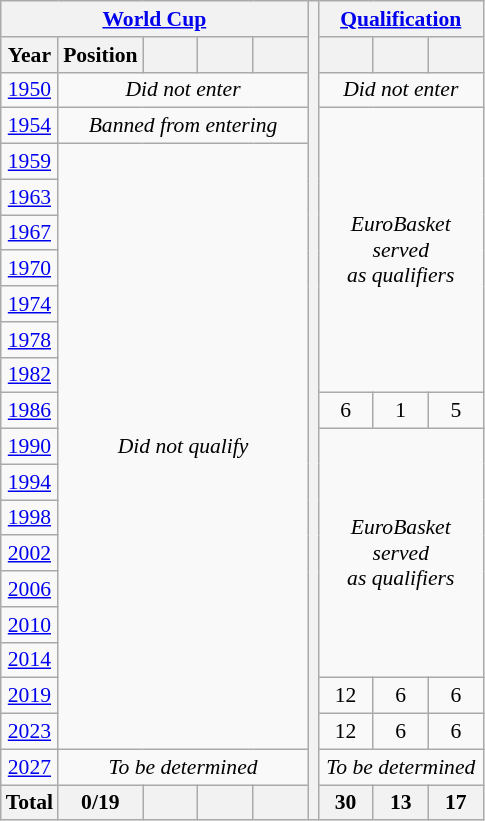<table class="wikitable" style="text-align: center;font-size:90%;">
<tr>
<th colspan=5><a href='#'>World Cup</a></th>
<th rowspan=23></th>
<th colspan=3><a href='#'>Qualification</a></th>
</tr>
<tr>
<th>Year</th>
<th>Position</th>
<th width=30></th>
<th width=30></th>
<th width=30></th>
<th width=30></th>
<th width=30></th>
<th width=30></th>
</tr>
<tr>
<td> <a href='#'>1950</a></td>
<td colspan=4><em>Did not enter</em></td>
<td colspan=3><em>Did not enter</em></td>
</tr>
<tr>
<td> <a href='#'>1954</a></td>
<td colspan=4><em>Banned from entering</em></td>
<td colspan=3 rowspan=8><em>EuroBasket served<br>as qualifiers</em></td>
</tr>
<tr>
<td> <a href='#'>1959</a></td>
<td colspan=4 rowspan=17><em>Did not qualify</em></td>
</tr>
<tr>
<td> <a href='#'>1963</a></td>
</tr>
<tr>
<td> <a href='#'>1967</a></td>
</tr>
<tr>
<td> <a href='#'>1970</a></td>
</tr>
<tr>
<td> <a href='#'>1974</a></td>
</tr>
<tr>
<td> <a href='#'>1978</a></td>
</tr>
<tr>
<td> <a href='#'>1982</a></td>
</tr>
<tr>
<td> <a href='#'>1986</a></td>
<td>6</td>
<td>1</td>
<td>5</td>
</tr>
<tr>
<td> <a href='#'>1990</a></td>
<td colspan=3 rowspan=7><em>EuroBasket served<br>as qualifiers</em></td>
</tr>
<tr>
<td> <a href='#'>1994</a></td>
</tr>
<tr>
<td> <a href='#'>1998</a></td>
</tr>
<tr>
<td> <a href='#'>2002</a></td>
</tr>
<tr>
<td> <a href='#'>2006</a></td>
</tr>
<tr>
<td> <a href='#'>2010</a></td>
</tr>
<tr>
<td> <a href='#'>2014</a></td>
</tr>
<tr>
<td> <a href='#'>2019</a></td>
<td>12</td>
<td>6</td>
<td>6</td>
</tr>
<tr>
<td> <a href='#'>2023</a></td>
<td>12</td>
<td>6</td>
<td>6</td>
</tr>
<tr>
<td> <a href='#'>2027</a></td>
<td colspan=4><em>To be determined</em></td>
<td colspan=3><em>To be determined</em></td>
</tr>
<tr>
<th>Total</th>
<th>0/19</th>
<th></th>
<th></th>
<th></th>
<th>30</th>
<th>13</th>
<th>17</th>
</tr>
</table>
